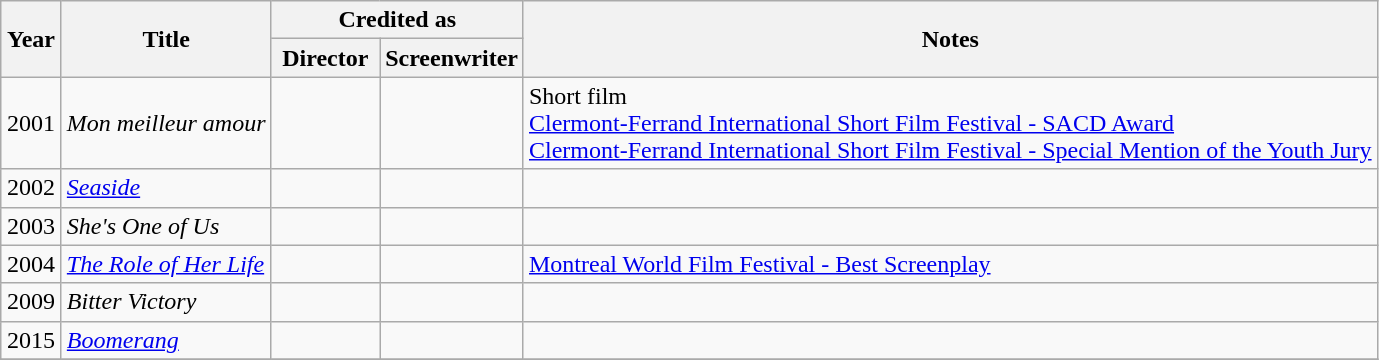<table class="wikitable sortable">
<tr>
<th rowspan=2 width="33">Year</th>
<th rowspan=2>Title</th>
<th colspan=2>Credited as</th>
<th rowspan=2>Notes</th>
</tr>
<tr>
<th width=65>Director</th>
<th width=65>Screenwriter</th>
</tr>
<tr>
<td align="center">2001</td>
<td align="left"><em>Mon meilleur amour</em></td>
<td></td>
<td></td>
<td>Short film <br><a href='#'>Clermont-Ferrand International Short Film Festival - SACD Award</a><br><a href='#'>Clermont-Ferrand International Short Film Festival - Special Mention of the Youth Jury</a></td>
</tr>
<tr>
<td align="center">2002</td>
<td align="left"><em><a href='#'>Seaside</a></em></td>
<td></td>
<td></td>
<td></td>
</tr>
<tr>
<td align="center">2003</td>
<td align="left"><em>She's One of Us</em></td>
<td></td>
<td></td>
<td></td>
</tr>
<tr>
<td align="center">2004</td>
<td align="left"><em><a href='#'>The Role of Her Life</a></em></td>
<td></td>
<td></td>
<td><a href='#'>Montreal World Film Festival - Best Screenplay</a></td>
</tr>
<tr>
<td align="center">2009</td>
<td align="left"><em>Bitter Victory</em></td>
<td></td>
<td></td>
<td></td>
</tr>
<tr>
<td align="center">2015</td>
<td align="left"><em><a href='#'>Boomerang</a></em></td>
<td></td>
<td></td>
<td></td>
</tr>
<tr>
</tr>
</table>
